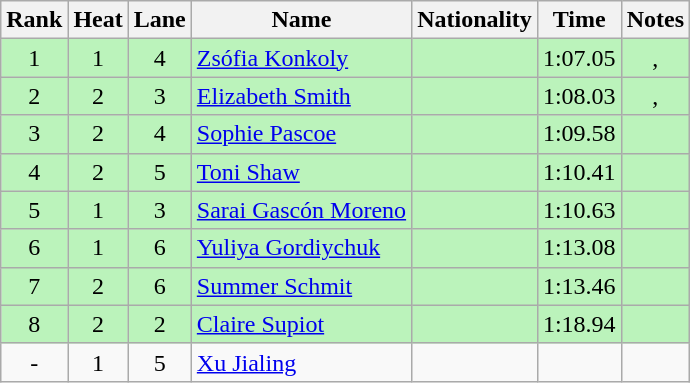<table class="wikitable sortable" style="text-align:center">
<tr>
<th>Rank</th>
<th>Heat</th>
<th>Lane</th>
<th>Name</th>
<th>Nationality</th>
<th>Time</th>
<th>Notes</th>
</tr>
<tr bgcolor=bbf3bb>
<td>1</td>
<td>1</td>
<td>4</td>
<td align=left><a href='#'>Zsófia Konkoly</a></td>
<td align=left></td>
<td>1:07.05</td>
<td>, <strong></strong></td>
</tr>
<tr bgcolor=bbf3bb>
<td>2</td>
<td>2</td>
<td>3</td>
<td align=left><a href='#'>Elizabeth Smith</a></td>
<td align=left></td>
<td>1:08.03</td>
<td>, <strong></strong></td>
</tr>
<tr bgcolor=bbf3bb>
<td>3</td>
<td>2</td>
<td>4</td>
<td align=left><a href='#'>Sophie Pascoe</a></td>
<td align=left></td>
<td>1:09.58</td>
<td></td>
</tr>
<tr bgcolor=bbf3bb>
<td>4</td>
<td>2</td>
<td>5</td>
<td align=left><a href='#'>Toni Shaw</a></td>
<td align=left></td>
<td>1:10.41</td>
<td></td>
</tr>
<tr bgcolor=bbf3bb>
<td>5</td>
<td>1</td>
<td>3</td>
<td align=left><a href='#'>Sarai Gascón Moreno</a></td>
<td align=left></td>
<td>1:10.63</td>
<td></td>
</tr>
<tr bgcolor=bbf3bb>
<td>6</td>
<td>1</td>
<td>6</td>
<td align=left><a href='#'>Yuliya Gordiychuk</a></td>
<td align=left></td>
<td>1:13.08</td>
<td></td>
</tr>
<tr bgcolor=bbf3bb>
<td>7</td>
<td>2</td>
<td>6</td>
<td align=left><a href='#'>Summer Schmit</a></td>
<td align=left></td>
<td>1:13.46</td>
<td></td>
</tr>
<tr bgcolor=bbf3bb>
<td>8</td>
<td>2</td>
<td>2</td>
<td align=left><a href='#'>Claire Supiot</a></td>
<td align=left></td>
<td>1:18.94</td>
<td></td>
</tr>
<tr>
<td data-sort-value=9>-</td>
<td>1</td>
<td>5</td>
<td align=left><a href='#'>Xu Jialing</a></td>
<td align=left></td>
<td data-sort-value=9:99.99></td>
<td></td>
</tr>
</table>
